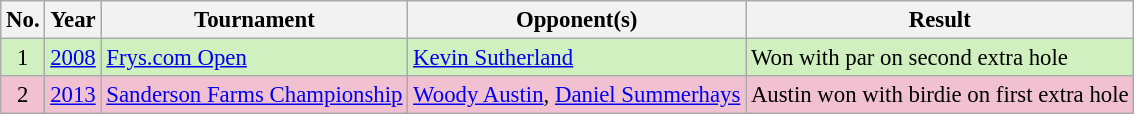<table class="wikitable" style="font-size:95%;">
<tr>
<th>No.</th>
<th>Year</th>
<th>Tournament</th>
<th>Opponent(s)</th>
<th>Result</th>
</tr>
<tr style="background:#D0F0C0;">
<td align=center>1</td>
<td><a href='#'>2008</a></td>
<td><a href='#'>Frys.com Open</a></td>
<td> <a href='#'>Kevin Sutherland</a></td>
<td>Won with par on second extra hole</td>
</tr>
<tr style="background:#F2C1D1;">
<td align=center>2</td>
<td><a href='#'>2013</a></td>
<td><a href='#'>Sanderson Farms Championship</a></td>
<td> <a href='#'>Woody Austin</a>,  <a href='#'>Daniel Summerhays</a></td>
<td>Austin won with birdie on first extra hole</td>
</tr>
</table>
